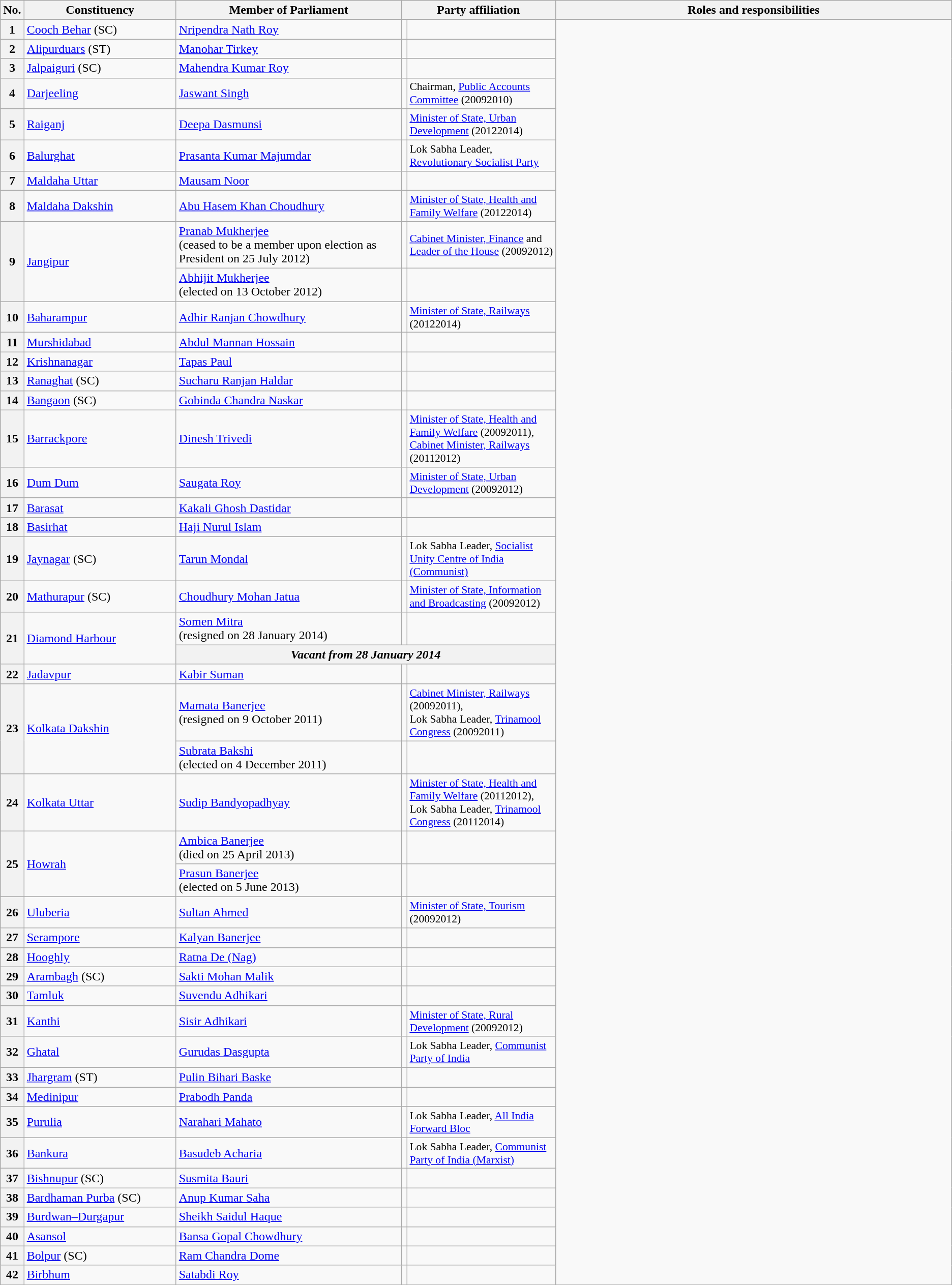<table class="wikitable">
<tr style="text-align:center;">
<th>No.</th>
<th style="width:12em">Constituency</th>
<th style="width:18em">Member of Parliament</th>
<th colspan="2" style="width:18em">Party affiliation</th>
<th style="width:32em">Roles and responsibilities</th>
</tr>
<tr>
<th>1</th>
<td><a href='#'>Cooch Behar</a> (SC)</td>
<td><a href='#'>Nripendra Nath Roy</a></td>
<td></td>
<td></td>
</tr>
<tr>
<th>2</th>
<td><a href='#'>Alipurduars</a> (ST)</td>
<td><a href='#'>Manohar Tirkey</a></td>
<td></td>
<td></td>
</tr>
<tr>
<th>3</th>
<td><a href='#'>Jalpaiguri</a> (SC)</td>
<td><a href='#'>Mahendra Kumar Roy</a></td>
<td></td>
<td></td>
</tr>
<tr>
<th>4</th>
<td><a href='#'>Darjeeling</a></td>
<td><a href='#'>Jaswant Singh</a></td>
<td></td>
<td style="font-size:90%">Chairman, <a href='#'>Public Accounts Committee</a> (20092010)</td>
</tr>
<tr>
<th>5</th>
<td><a href='#'>Raiganj</a></td>
<td><a href='#'>Deepa Dasmunsi</a></td>
<td></td>
<td style="font-size:90%"><a href='#'>Minister of State, Urban Development</a> (20122014)</td>
</tr>
<tr>
<th>6</th>
<td><a href='#'>Balurghat</a></td>
<td><a href='#'>Prasanta Kumar Majumdar</a></td>
<td></td>
<td style="font-size:90%">Lok Sabha Leader, <a href='#'>Revolutionary Socialist Party</a></td>
</tr>
<tr>
<th>7</th>
<td><a href='#'>Maldaha Uttar</a></td>
<td><a href='#'>Mausam Noor</a></td>
<td></td>
<td></td>
</tr>
<tr>
<th>8</th>
<td><a href='#'>Maldaha Dakshin</a></td>
<td><a href='#'>Abu Hasem Khan Choudhury</a></td>
<td></td>
<td style="font-size:90%"><a href='#'>Minister of State, Health and Family Welfare</a> (20122014)</td>
</tr>
<tr>
<th rowspan="2">9</th>
<td rowspan="2"><a href='#'>Jangipur</a></td>
<td><a href='#'>Pranab Mukherjee</a><br>(ceased to be a member upon election as President on 25 July 2012)</td>
<td></td>
<td style="font-size:90%"><a href='#'>Cabinet Minister, Finance</a> and <a href='#'>Leader of the House</a> (20092012)</td>
</tr>
<tr>
<td><a href='#'>Abhijit Mukherjee</a><br>(elected on 13 October 2012)</td>
<td></td>
<td></td>
</tr>
<tr>
<th>10</th>
<td><a href='#'>Baharampur</a></td>
<td><a href='#'>Adhir Ranjan Chowdhury</a></td>
<td></td>
<td style="font-size:90%"><a href='#'>Minister of State, Railways</a> (20122014)</td>
</tr>
<tr>
<th>11</th>
<td><a href='#'>Murshidabad</a></td>
<td><a href='#'>Abdul Mannan Hossain</a></td>
<td></td>
<td></td>
</tr>
<tr>
<th>12</th>
<td><a href='#'>Krishnanagar</a></td>
<td><a href='#'>Tapas Paul</a></td>
<td></td>
<td></td>
</tr>
<tr>
<th>13</th>
<td><a href='#'>Ranaghat</a> (SC)</td>
<td><a href='#'>Sucharu Ranjan Haldar</a></td>
<td></td>
<td></td>
</tr>
<tr>
<th>14</th>
<td><a href='#'>Bangaon</a> (SC)</td>
<td><a href='#'>Gobinda Chandra Naskar</a></td>
<td></td>
<td></td>
</tr>
<tr>
<th>15</th>
<td><a href='#'>Barrackpore</a></td>
<td><a href='#'>Dinesh Trivedi</a></td>
<td></td>
<td style="font-size:90%"><a href='#'>Minister of State, Health and Family Welfare</a> (20092011),<br><a href='#'>Cabinet Minister, Railways</a> (20112012)</td>
</tr>
<tr>
<th>16</th>
<td><a href='#'>Dum Dum</a></td>
<td><a href='#'>Saugata Roy</a></td>
<td></td>
<td style="font-size:90%"><a href='#'>Minister of State, Urban Development</a> (20092012)</td>
</tr>
<tr>
<th>17</th>
<td><a href='#'>Barasat</a></td>
<td><a href='#'>Kakali Ghosh Dastidar</a></td>
<td></td>
<td></td>
</tr>
<tr>
<th>18</th>
<td><a href='#'>Basirhat</a></td>
<td><a href='#'>Haji Nurul Islam</a></td>
<td></td>
<td></td>
</tr>
<tr>
<th>19</th>
<td><a href='#'>Jaynagar</a> (SC)</td>
<td><a href='#'>Tarun Mondal</a></td>
<td></td>
<td style="font-size:90%">Lok Sabha Leader, <a href='#'>Socialist Unity Centre of India (Communist)</a></td>
</tr>
<tr>
<th>20</th>
<td><a href='#'>Mathurapur</a> (SC)</td>
<td><a href='#'>Choudhury Mohan Jatua</a></td>
<td></td>
<td style="font-size:90%"><a href='#'>Minister of State, Information and Broadcasting</a> (20092012)</td>
</tr>
<tr>
<th rowspan="2">21</th>
<td rowspan="2"><a href='#'>Diamond Harbour</a></td>
<td><a href='#'>Somen Mitra</a><br>(resigned on 28 January 2014)</td>
<td></td>
<td></td>
</tr>
<tr>
<th colspan="3"><em>Vacant from 28 January 2014</em></th>
</tr>
<tr>
<th>22</th>
<td><a href='#'>Jadavpur</a></td>
<td><a href='#'>Kabir Suman</a></td>
<td></td>
<td></td>
</tr>
<tr>
<th rowspan="2">23</th>
<td rowspan="2"><a href='#'>Kolkata Dakshin</a></td>
<td><a href='#'>Mamata Banerjee</a><br>(resigned on 9 October 2011)</td>
<td></td>
<td style="font-size:90%"><a href='#'>Cabinet Minister, Railways</a> (20092011),<br>Lok Sabha Leader, <a href='#'>Trinamool Congress</a> (20092011)</td>
</tr>
<tr>
<td><a href='#'>Subrata Bakshi</a><br>(elected on 4 December 2011)</td>
<td></td>
<td></td>
</tr>
<tr>
<th>24</th>
<td><a href='#'>Kolkata Uttar</a></td>
<td><a href='#'>Sudip Bandyopadhyay</a></td>
<td></td>
<td style="font-size:90%"><a href='#'>Minister of State, Health and Family Welfare</a> (20112012),<br>Lok Sabha Leader, <a href='#'>Trinamool Congress</a> (20112014)</td>
</tr>
<tr>
<th rowspan="2">25</th>
<td rowspan="2"><a href='#'>Howrah</a></td>
<td><a href='#'>Ambica Banerjee</a><br>(died on 25 April 2013) </td>
<td></td>
<td></td>
</tr>
<tr>
<td><a href='#'>Prasun Banerjee</a><br>(elected on 5 June 2013)</td>
<td></td>
<td></td>
</tr>
<tr>
<th>26</th>
<td><a href='#'>Uluberia</a></td>
<td><a href='#'>Sultan Ahmed</a></td>
<td></td>
<td style="font-size:90%"><a href='#'>Minister of State, Tourism</a> (20092012)</td>
</tr>
<tr>
<th>27</th>
<td><a href='#'>Serampore</a></td>
<td><a href='#'>Kalyan Banerjee</a></td>
<td></td>
<td></td>
</tr>
<tr>
<th>28</th>
<td><a href='#'>Hooghly</a></td>
<td><a href='#'>Ratna De (Nag)</a></td>
<td></td>
<td></td>
</tr>
<tr>
<th>29</th>
<td><a href='#'>Arambagh</a> (SC)</td>
<td><a href='#'>Sakti Mohan Malik</a></td>
<td></td>
<td></td>
</tr>
<tr>
<th>30</th>
<td><a href='#'>Tamluk</a></td>
<td><a href='#'>Suvendu Adhikari</a></td>
<td></td>
<td></td>
</tr>
<tr>
<th>31</th>
<td><a href='#'>Kanthi</a></td>
<td><a href='#'>Sisir Adhikari</a></td>
<td></td>
<td style="font-size:90%"><a href='#'>Minister of State, Rural Development</a> (20092012)</td>
</tr>
<tr>
<th>32</th>
<td><a href='#'>Ghatal</a></td>
<td><a href='#'>Gurudas Dasgupta</a></td>
<td></td>
<td style="font-size:90%">Lok Sabha Leader, <a href='#'>Communist Party of India</a></td>
</tr>
<tr>
<th>33</th>
<td><a href='#'>Jhargram</a> (ST)</td>
<td><a href='#'>Pulin Bihari Baske</a></td>
<td></td>
<td></td>
</tr>
<tr>
<th>34</th>
<td><a href='#'>Medinipur</a></td>
<td><a href='#'>Prabodh Panda</a></td>
<td></td>
<td></td>
</tr>
<tr>
<th>35</th>
<td><a href='#'>Purulia</a></td>
<td><a href='#'>Narahari Mahato</a></td>
<td></td>
<td style="font-size:90%">Lok Sabha Leader, <a href='#'>All India Forward Bloc</a></td>
</tr>
<tr>
<th>36</th>
<td><a href='#'>Bankura</a></td>
<td><a href='#'>Basudeb Acharia</a></td>
<td></td>
<td style="font-size:90%">Lok Sabha Leader, <a href='#'>Communist Party of India (Marxist)</a></td>
</tr>
<tr>
<th>37</th>
<td><a href='#'>Bishnupur</a> (SC)</td>
<td><a href='#'>Susmita Bauri</a></td>
<td></td>
<td></td>
</tr>
<tr>
<th>38</th>
<td><a href='#'>Bardhaman Purba</a> (SC)</td>
<td><a href='#'>Anup Kumar Saha</a></td>
<td></td>
<td></td>
</tr>
<tr>
<th>39</th>
<td><a href='#'>Burdwan–Durgapur</a></td>
<td><a href='#'>Sheikh Saidul Haque</a></td>
<td></td>
<td></td>
</tr>
<tr>
<th>40</th>
<td><a href='#'>Asansol</a></td>
<td><a href='#'>Bansa Gopal Chowdhury</a></td>
<td></td>
<td></td>
</tr>
<tr>
<th>41</th>
<td><a href='#'>Bolpur</a> (SC)</td>
<td><a href='#'>Ram Chandra Dome</a></td>
<td></td>
<td></td>
</tr>
<tr>
<th>42</th>
<td><a href='#'>Birbhum</a></td>
<td><a href='#'>Satabdi Roy</a></td>
<td></td>
<td></td>
</tr>
<tr>
</tr>
</table>
